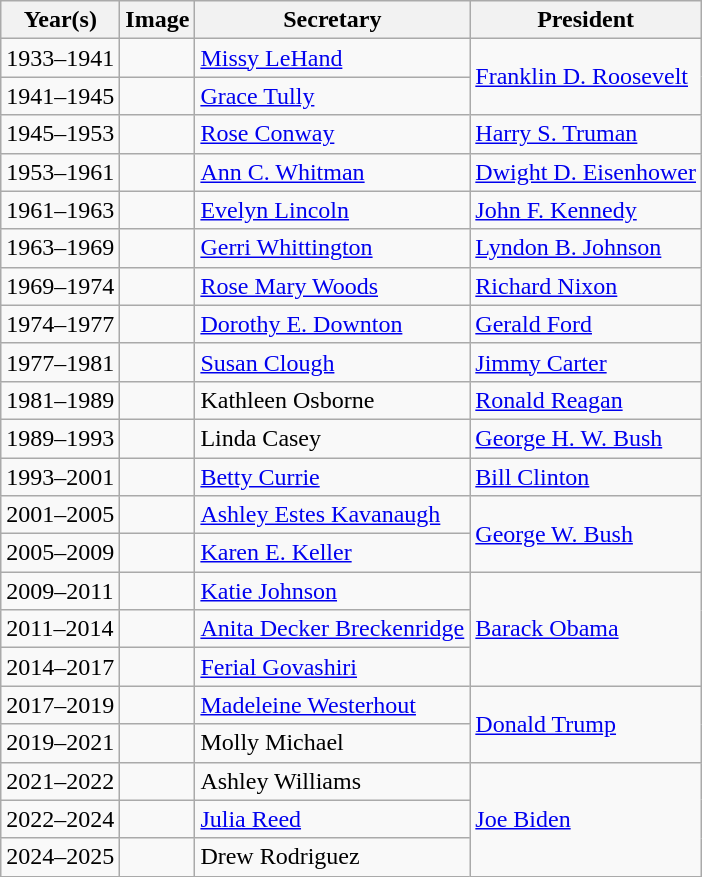<table class="wikitable">
<tr>
<th>Year(s)</th>
<th>Image</th>
<th>Secretary</th>
<th>President</th>
</tr>
<tr>
<td>1933–1941</td>
<td></td>
<td><a href='#'>Missy LeHand</a></td>
<td rowspan=2><a href='#'>Franklin D. Roosevelt</a></td>
</tr>
<tr>
<td>1941–1945</td>
<td></td>
<td><a href='#'>Grace Tully</a></td>
</tr>
<tr>
<td>1945–1953</td>
<td></td>
<td><a href='#'>Rose Conway</a></td>
<td><a href='#'>Harry S. Truman</a></td>
</tr>
<tr>
<td>1953–1961</td>
<td></td>
<td><a href='#'>Ann C. Whitman</a></td>
<td><a href='#'>Dwight D. Eisenhower</a></td>
</tr>
<tr>
<td>1961–1963</td>
<td></td>
<td><a href='#'>Evelyn Lincoln</a></td>
<td><a href='#'>John F. Kennedy</a></td>
</tr>
<tr>
<td>1963–1969</td>
<td></td>
<td><a href='#'>Gerri Whittington</a></td>
<td><a href='#'>Lyndon B. Johnson</a></td>
</tr>
<tr>
<td>1969–1974</td>
<td></td>
<td><a href='#'>Rose Mary Woods</a></td>
<td><a href='#'>Richard Nixon</a></td>
</tr>
<tr>
<td>1974–1977</td>
<td></td>
<td><a href='#'>Dorothy E. Downton</a></td>
<td><a href='#'>Gerald Ford</a></td>
</tr>
<tr>
<td>1977–1981</td>
<td></td>
<td><a href='#'>Susan Clough</a></td>
<td><a href='#'>Jimmy Carter</a></td>
</tr>
<tr>
<td>1981–1989</td>
<td></td>
<td>Kathleen Osborne</td>
<td><a href='#'>Ronald Reagan</a></td>
</tr>
<tr>
<td>1989–1993</td>
<td></td>
<td>Linda Casey</td>
<td><a href='#'>George H. W. Bush</a></td>
</tr>
<tr>
<td>1993–2001</td>
<td></td>
<td><a href='#'>Betty Currie</a></td>
<td><a href='#'>Bill Clinton</a></td>
</tr>
<tr>
<td>2001–2005</td>
<td></td>
<td><a href='#'>Ashley Estes Kavanaugh</a></td>
<td rowspan=2><a href='#'>George W. Bush</a></td>
</tr>
<tr>
<td>2005–2009</td>
<td></td>
<td><a href='#'>Karen E. Keller</a></td>
</tr>
<tr>
<td>2009–2011</td>
<td></td>
<td><a href='#'>Katie Johnson</a></td>
<td rowspan=3><a href='#'>Barack Obama</a></td>
</tr>
<tr>
<td>2011–2014</td>
<td></td>
<td><a href='#'>Anita Decker Breckenridge</a></td>
</tr>
<tr>
<td>2014–2017</td>
<td></td>
<td><a href='#'>Ferial Govashiri</a></td>
</tr>
<tr>
<td>2017–2019</td>
<td></td>
<td><a href='#'>Madeleine Westerhout</a></td>
<td rowspan=2><a href='#'>Donald Trump</a></td>
</tr>
<tr>
<td>2019–2021</td>
<td></td>
<td>Molly Michael</td>
</tr>
<tr>
<td>2021–2022</td>
<td></td>
<td>Ashley Williams</td>
<td rowspan=3><a href='#'>Joe Biden</a></td>
</tr>
<tr>
<td>2022–2024</td>
<td></td>
<td><a href='#'>Julia Reed</a></td>
</tr>
<tr>
<td>2024–2025</td>
<td></td>
<td>Drew Rodriguez</td>
</tr>
</table>
